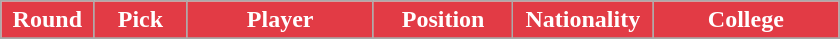<table class="wikitable sortable sortable">
<tr>
<th style="background-color: #E23B45;  color: #FFFFFF" width="10%">Round</th>
<th style="background-color: #E23B45;  color: #FFFFFF" width="10%">Pick</th>
<th style="background-color: #E23B45;  color: #FFFFFF" width="20%">Player</th>
<th style="background-color: #E23B45;  color: #FFFFFF" width="15%">Position</th>
<th style="background-color: #E23B45;  color: #FFFFFF" width="15%">Nationality</th>
<th style="background-color: #E23B45;  color: #FFFFFF" width="20%">College</th>
</tr>
<tr>
</tr>
</table>
